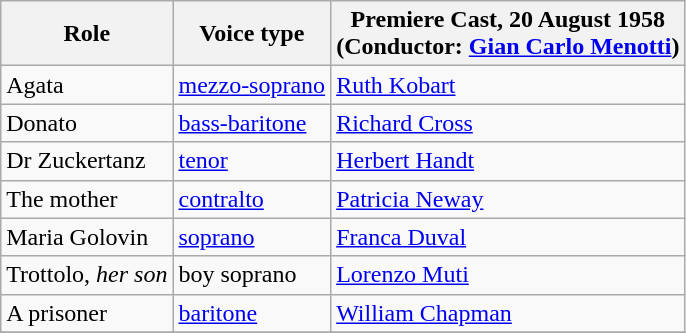<table class="wikitable">
<tr>
<th>Role</th>
<th>Voice type</th>
<th>Premiere Cast, 20 August 1958 <br>(Conductor: <a href='#'>Gian Carlo Menotti</a>)</th>
</tr>
<tr>
<td>Agata</td>
<td><a href='#'>mezzo-soprano</a></td>
<td><a href='#'>Ruth Kobart</a></td>
</tr>
<tr>
<td>Donato</td>
<td><a href='#'>bass-baritone</a></td>
<td><a href='#'>Richard Cross</a></td>
</tr>
<tr>
<td>Dr Zuckertanz</td>
<td><a href='#'>tenor</a></td>
<td><a href='#'>Herbert Handt</a></td>
</tr>
<tr>
<td>The mother</td>
<td><a href='#'>contralto</a></td>
<td><a href='#'>Patricia Neway</a></td>
</tr>
<tr>
<td>Maria Golovin</td>
<td><a href='#'>soprano</a></td>
<td><a href='#'>Franca Duval</a></td>
</tr>
<tr>
<td>Trottolo, <em>her son</em></td>
<td>boy soprano</td>
<td><a href='#'>Lorenzo Muti</a></td>
</tr>
<tr>
<td>A prisoner</td>
<td><a href='#'>baritone</a></td>
<td><a href='#'>William Chapman</a></td>
</tr>
<tr>
</tr>
</table>
